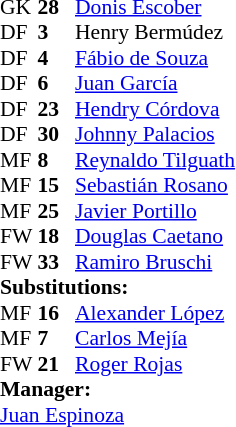<table style = "font-size: 90%" cellspacing = "0" cellpadding = "0">
<tr>
<td colspan = 4></td>
</tr>
<tr>
<th style="width:25px;"></th>
<th style="width:25px;"></th>
</tr>
<tr>
<td>GK</td>
<td><strong>28</strong></td>
<td> <a href='#'>Donis Escober</a></td>
</tr>
<tr>
<td>DF</td>
<td><strong>3</strong></td>
<td> Henry Bermúdez</td>
</tr>
<tr>
<td>DF</td>
<td><strong>4</strong></td>
<td> <a href='#'>Fábio de Souza</a></td>
<td></td>
<td></td>
</tr>
<tr>
<td>DF</td>
<td><strong>6</strong></td>
<td> <a href='#'>Juan García</a></td>
<td></td>
<td></td>
</tr>
<tr>
<td>DF</td>
<td><strong>23</strong></td>
<td> <a href='#'>Hendry Córdova</a></td>
</tr>
<tr>
<td>DF</td>
<td><strong>30</strong></td>
<td> <a href='#'>Johnny Palacios</a></td>
</tr>
<tr>
<td>MF</td>
<td><strong>8</strong></td>
<td> <a href='#'>Reynaldo Tilguath</a></td>
<td></td>
<td></td>
</tr>
<tr>
<td>MF</td>
<td><strong>15</strong></td>
<td> <a href='#'>Sebastián Rosano</a></td>
<td></td>
<td></td>
</tr>
<tr>
<td>MF</td>
<td><strong>25</strong></td>
<td> <a href='#'>Javier Portillo</a></td>
</tr>
<tr>
<td>FW</td>
<td><strong>18</strong></td>
<td> <a href='#'>Douglas Caetano</a></td>
</tr>
<tr>
<td>FW</td>
<td><strong>33</strong></td>
<td> <a href='#'>Ramiro Bruschi</a></td>
<td></td>
<td></td>
<td></td>
<td></td>
</tr>
<tr>
<td colspan = 3><strong>Substitutions:</strong></td>
</tr>
<tr>
<td>MF</td>
<td><strong>16</strong></td>
<td> <a href='#'>Alexander López</a></td>
<td></td>
<td></td>
</tr>
<tr>
<td>MF</td>
<td><strong>7</strong></td>
<td> <a href='#'>Carlos Mejía</a></td>
<td></td>
<td></td>
</tr>
<tr>
<td>FW</td>
<td><strong>21</strong></td>
<td> <a href='#'>Roger Rojas</a></td>
<td></td>
<td></td>
</tr>
<tr>
<td colspan = 3><strong>Manager:</strong></td>
</tr>
<tr>
<td colspan = 3> <a href='#'>Juan Espinoza</a></td>
</tr>
</table>
